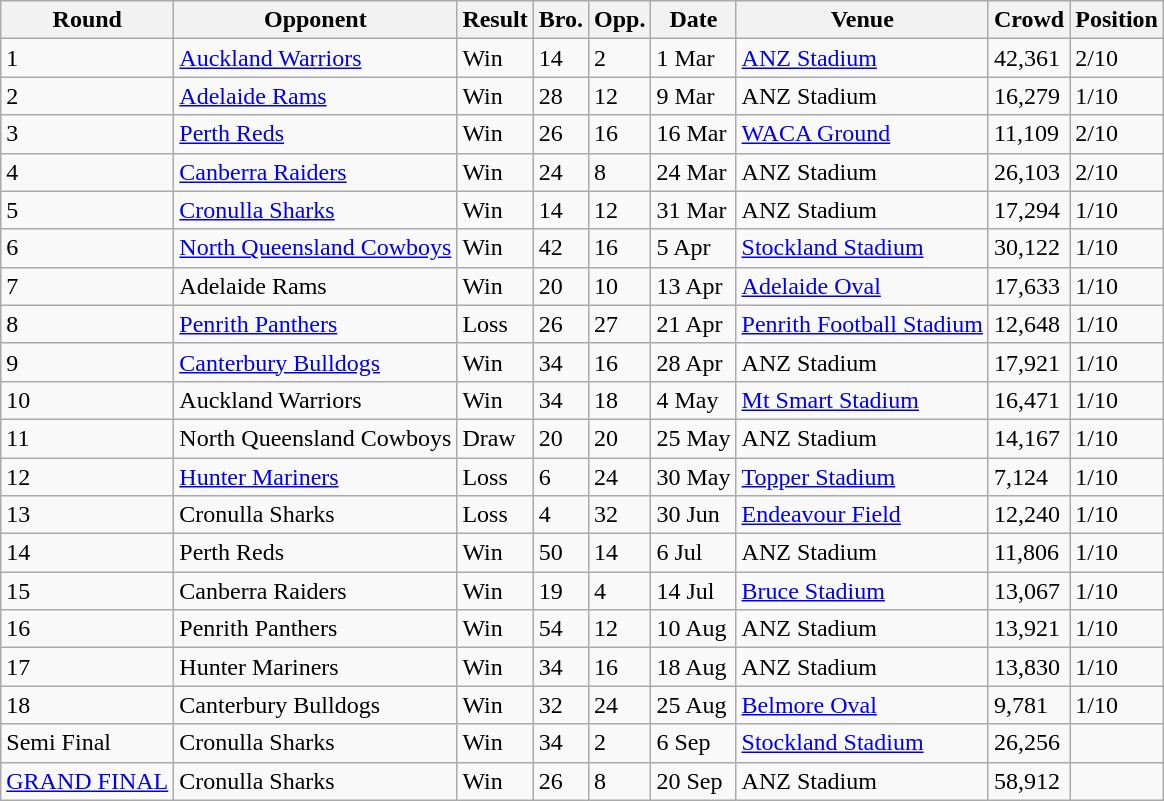<table class="wikitable" style="text-align:left;">
<tr>
<th>Round</th>
<th>Opponent</th>
<th>Result</th>
<th>Bro.</th>
<th>Opp.</th>
<th>Date</th>
<th>Venue</th>
<th>Crowd</th>
<th>Position</th>
</tr>
<tr>
<td>1</td>
<td><a href='#'>Auckland Warriors</a></td>
<td>Win</td>
<td>14</td>
<td>2</td>
<td>1 Mar</td>
<td><a href='#'>ANZ Stadium</a></td>
<td>42,361</td>
<td>2/10</td>
</tr>
<tr>
<td>2</td>
<td><a href='#'>Adelaide Rams</a></td>
<td>Win</td>
<td>28</td>
<td>12</td>
<td>9 Mar</td>
<td>ANZ Stadium</td>
<td>16,279</td>
<td>1/10</td>
</tr>
<tr>
<td>3</td>
<td><a href='#'>Perth Reds</a></td>
<td>Win</td>
<td>26</td>
<td>16</td>
<td>16 Mar</td>
<td><a href='#'>WACA Ground</a></td>
<td>11,109</td>
<td>2/10</td>
</tr>
<tr>
<td>4</td>
<td><a href='#'>Canberra Raiders</a></td>
<td>Win</td>
<td>24</td>
<td>8</td>
<td>24 Mar</td>
<td>ANZ Stadium</td>
<td>26,103</td>
<td>2/10</td>
</tr>
<tr>
<td>5</td>
<td><a href='#'>Cronulla Sharks</a></td>
<td>Win</td>
<td>14</td>
<td>12</td>
<td>31 Mar</td>
<td>ANZ Stadium</td>
<td>17,294</td>
<td>1/10</td>
</tr>
<tr>
<td>6</td>
<td><a href='#'>North Queensland Cowboys</a></td>
<td>Win</td>
<td>42</td>
<td>16</td>
<td>5 Apr</td>
<td><a href='#'>Stockland Stadium</a></td>
<td>30,122</td>
<td>1/10</td>
</tr>
<tr>
<td>7</td>
<td>Adelaide Rams</td>
<td>Win</td>
<td>20</td>
<td>10</td>
<td>13 Apr</td>
<td><a href='#'>Adelaide Oval</a></td>
<td>17,633</td>
<td>1/10</td>
</tr>
<tr>
<td>8</td>
<td><a href='#'>Penrith Panthers</a></td>
<td>Loss</td>
<td>26</td>
<td>27</td>
<td>21 Apr</td>
<td><a href='#'>Penrith Football Stadium</a></td>
<td>12,648</td>
<td>1/10</td>
</tr>
<tr>
<td>9</td>
<td><a href='#'>Canterbury Bulldogs</a></td>
<td>Win</td>
<td>34</td>
<td>16</td>
<td>28 Apr</td>
<td>ANZ Stadium</td>
<td>17,921</td>
<td>1/10</td>
</tr>
<tr>
<td>10</td>
<td>Auckland Warriors</td>
<td>Win</td>
<td>34</td>
<td>18</td>
<td>4 May</td>
<td><a href='#'>Mt Smart Stadium</a></td>
<td>16,471</td>
<td>1/10</td>
</tr>
<tr>
<td>11</td>
<td>North Queensland Cowboys</td>
<td>Draw</td>
<td>20</td>
<td>20</td>
<td>25 May</td>
<td>ANZ Stadium</td>
<td>14,167</td>
<td>1/10</td>
</tr>
<tr>
<td>12</td>
<td><a href='#'>Hunter Mariners</a></td>
<td>Loss</td>
<td>6</td>
<td>24</td>
<td>30 May</td>
<td><a href='#'>Topper Stadium</a></td>
<td>7,124</td>
<td>1/10</td>
</tr>
<tr>
<td>13</td>
<td>Cronulla Sharks</td>
<td>Loss</td>
<td>4</td>
<td>32</td>
<td>30 Jun</td>
<td><a href='#'>Endeavour Field</a></td>
<td>12,240</td>
<td>1/10</td>
</tr>
<tr>
<td>14</td>
<td WA Reds#The Perth Reds (1997)>Perth Reds</td>
<td>Win</td>
<td>50</td>
<td>14</td>
<td>6 Jul</td>
<td>ANZ Stadium</td>
<td>11,806</td>
<td>1/10</td>
</tr>
<tr>
<td>15</td>
<td>Canberra Raiders</td>
<td>Win</td>
<td>19</td>
<td>4</td>
<td>14 Jul</td>
<td><a href='#'>Bruce Stadium</a></td>
<td>13,067</td>
<td>1/10</td>
</tr>
<tr>
<td>16</td>
<td>Penrith Panthers</td>
<td>Win</td>
<td>54</td>
<td>12</td>
<td>10 Aug</td>
<td>ANZ Stadium</td>
<td>13,921</td>
<td>1/10</td>
</tr>
<tr>
<td>17</td>
<td>Hunter Mariners</td>
<td>Win</td>
<td>34</td>
<td>16</td>
<td>18 Aug</td>
<td>ANZ Stadium</td>
<td>13,830</td>
<td>1/10</td>
</tr>
<tr>
<td>18</td>
<td>Canterbury Bulldogs</td>
<td>Win</td>
<td>32</td>
<td>24</td>
<td>25 Aug</td>
<td><a href='#'>Belmore Oval</a></td>
<td>9,781</td>
<td>1/10</td>
</tr>
<tr>
<td>Semi Final</td>
<td>Cronulla Sharks</td>
<td>Win</td>
<td>34</td>
<td>2</td>
<td>6 Sep</td>
<td><a href='#'>Stockland Stadium</a></td>
<td>26,256</td>
<td></td>
</tr>
<tr>
<td><a href='#'>GRAND FINAL</a></td>
<td>Cronulla Sharks</td>
<td>Win</td>
<td>26</td>
<td>8</td>
<td>20 Sep</td>
<td>ANZ Stadium</td>
<td>58,912</td>
<td></td>
</tr>
</table>
